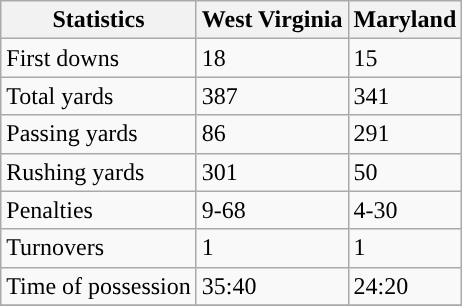<table class="wikitable" style="float: left;">
<tr>
<th>Statistics</th>
<th>West Virginia</th>
<th>Maryland</th>
</tr>
<tr>
<td>First downs</td>
<td>18</td>
<td>15</td>
</tr>
<tr>
<td>Total yards</td>
<td>387</td>
<td>341</td>
</tr>
<tr>
<td>Passing yards</td>
<td>86</td>
<td>291</td>
</tr>
<tr>
<td>Rushing yards</td>
<td>301</td>
<td>50</td>
</tr>
<tr>
<td>Penalties</td>
<td>9-68</td>
<td>4-30</td>
</tr>
<tr>
<td>Turnovers</td>
<td>1</td>
<td>1</td>
</tr>
<tr>
<td>Time of possession</td>
<td>35:40</td>
<td>24:20</td>
</tr>
<tr>
</tr>
</table>
